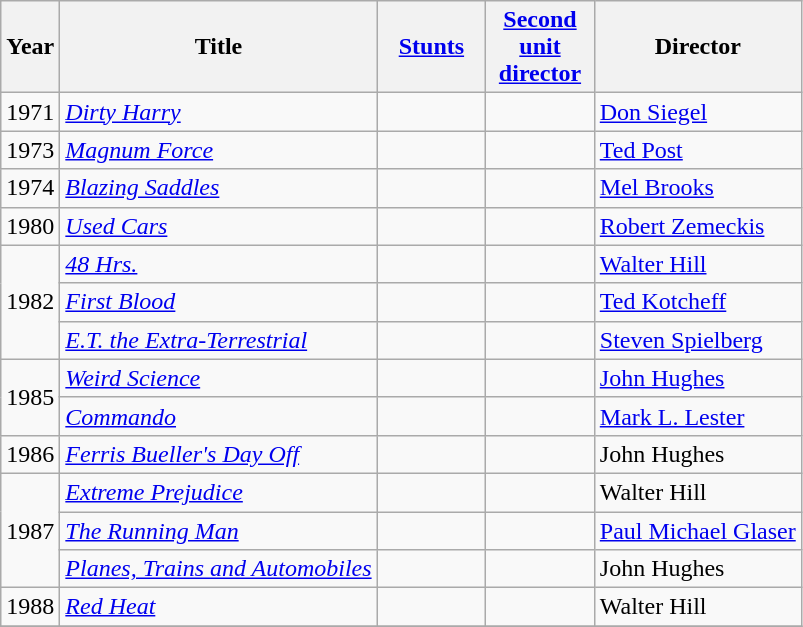<table class="wikitable sortable" border="1">
<tr>
<th>Year</th>
<th>Title</th>
<th width="65"><a href='#'>Stunts</a></th>
<th width="65"><a href='#'>Second unit director</a></th>
<th>Director</th>
</tr>
<tr>
<td>1971</td>
<td><em><a href='#'>Dirty Harry</a></em></td>
<td></td>
<td></td>
<td><a href='#'>Don Siegel</a></td>
</tr>
<tr>
<td>1973</td>
<td><em><a href='#'>Magnum Force</a></em></td>
<td></td>
<td></td>
<td><a href='#'>Ted Post</a></td>
</tr>
<tr>
<td>1974</td>
<td><em><a href='#'>Blazing Saddles</a></em></td>
<td></td>
<td></td>
<td><a href='#'>Mel Brooks</a></td>
</tr>
<tr>
<td>1980</td>
<td><em><a href='#'>Used Cars</a></em></td>
<td></td>
<td></td>
<td><a href='#'>Robert Zemeckis</a></td>
</tr>
<tr>
<td rowspan="3">1982</td>
<td><em><a href='#'>48 Hrs.</a></em></td>
<td></td>
<td></td>
<td><a href='#'>Walter Hill</a></td>
</tr>
<tr>
<td><em><a href='#'>First Blood</a></em></td>
<td></td>
<td></td>
<td><a href='#'>Ted Kotcheff</a></td>
</tr>
<tr>
<td><em><a href='#'>E.T. the Extra-Terrestrial</a></em></td>
<td></td>
<td></td>
<td><a href='#'>Steven Spielberg</a></td>
</tr>
<tr>
<td rowspan="2">1985</td>
<td><em><a href='#'>Weird Science</a></em></td>
<td></td>
<td></td>
<td><a href='#'>John Hughes</a></td>
</tr>
<tr>
<td><em><a href='#'>Commando</a></em></td>
<td></td>
<td></td>
<td><a href='#'>Mark L. Lester</a></td>
</tr>
<tr>
<td>1986</td>
<td><em><a href='#'>Ferris Bueller's Day Off</a></em></td>
<td></td>
<td></td>
<td>John Hughes</td>
</tr>
<tr>
<td rowspan="3">1987</td>
<td><em><a href='#'>Extreme Prejudice</a></em></td>
<td></td>
<td></td>
<td>Walter Hill</td>
</tr>
<tr>
<td><em><a href='#'>The Running Man</a></em></td>
<td></td>
<td></td>
<td><a href='#'>Paul Michael Glaser</a></td>
</tr>
<tr>
<td><em><a href='#'>Planes, Trains and Automobiles</a></em></td>
<td></td>
<td></td>
<td>John Hughes</td>
</tr>
<tr>
<td>1988</td>
<td><em><a href='#'>Red Heat</a></em></td>
<td></td>
<td></td>
<td>Walter Hill</td>
</tr>
<tr>
</tr>
</table>
